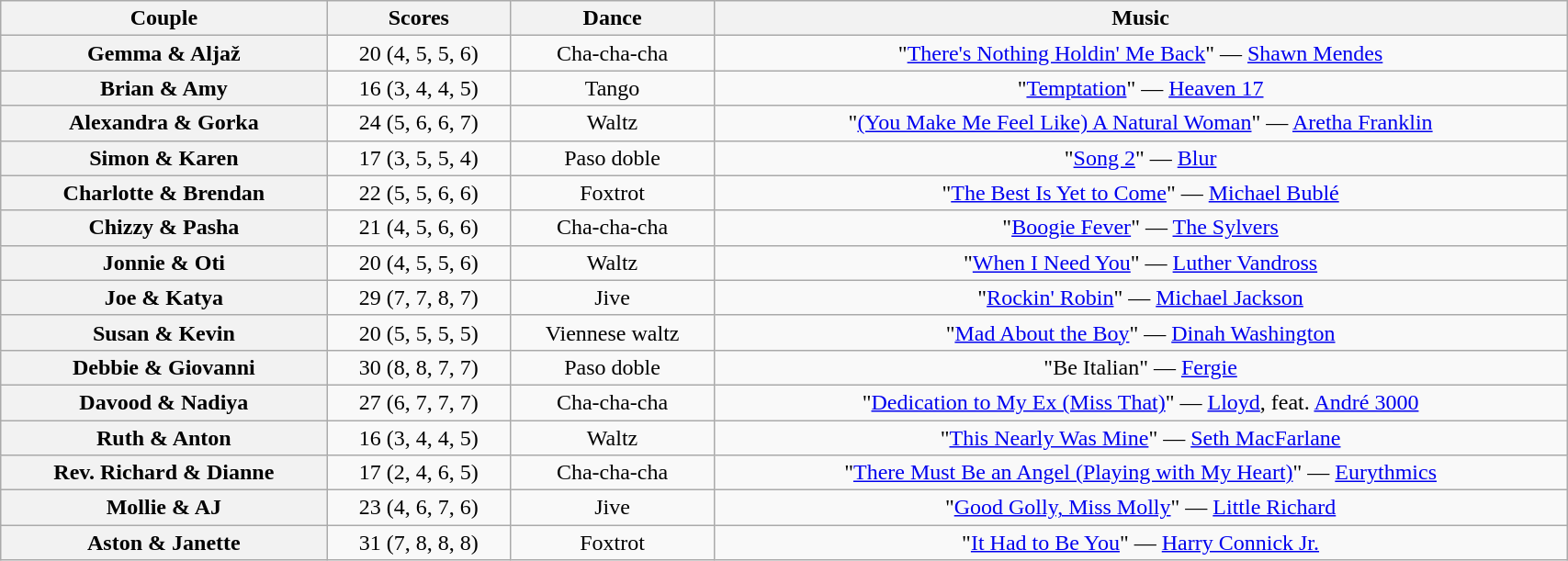<table class="wikitable sortable" style="text-align:center; width: 90%">
<tr>
<th scope="col">Couple</th>
<th scope="col">Scores</th>
<th scope="col" class="unsortable">Dance</th>
<th scope="col" class="unsortable">Music</th>
</tr>
<tr>
<th scope="row">Gemma & Aljaž</th>
<td>20 (4, 5, 5, 6)</td>
<td>Cha-cha-cha</td>
<td>"<a href='#'>There's Nothing Holdin' Me Back</a>" — <a href='#'>Shawn Mendes</a></td>
</tr>
<tr>
<th scope="row">Brian & Amy</th>
<td>16 (3, 4, 4, 5)</td>
<td>Tango</td>
<td>"<a href='#'>Temptation</a>" — <a href='#'>Heaven 17</a></td>
</tr>
<tr>
<th scope="row">Alexandra & Gorka</th>
<td>24 (5, 6, 6, 7)</td>
<td>Waltz</td>
<td>"<a href='#'>(You Make Me Feel Like) A Natural Woman</a>" — <a href='#'>Aretha Franklin</a></td>
</tr>
<tr>
<th scope="row">Simon & Karen</th>
<td>17 (3, 5, 5, 4)</td>
<td>Paso doble</td>
<td>"<a href='#'>Song 2</a>" — <a href='#'>Blur</a></td>
</tr>
<tr>
<th scope="row">Charlotte & Brendan</th>
<td>22 (5, 5, 6, 6)</td>
<td>Foxtrot</td>
<td>"<a href='#'>The Best Is Yet to Come</a>" — <a href='#'>Michael Bublé</a></td>
</tr>
<tr>
<th scope="row">Chizzy & Pasha</th>
<td>21 (4, 5, 6, 6)</td>
<td>Cha-cha-cha</td>
<td>"<a href='#'>Boogie Fever</a>" — <a href='#'>The Sylvers</a></td>
</tr>
<tr>
<th scope="row">Jonnie & Oti</th>
<td>20 (4, 5, 5, 6)</td>
<td>Waltz</td>
<td>"<a href='#'>When I Need You</a>" — <a href='#'>Luther Vandross</a></td>
</tr>
<tr>
<th scope="row">Joe & Katya</th>
<td>29 (7, 7, 8, 7)</td>
<td>Jive</td>
<td>"<a href='#'>Rockin' Robin</a>" — <a href='#'>Michael Jackson</a></td>
</tr>
<tr>
<th scope="row">Susan & Kevin</th>
<td>20 (5, 5, 5, 5)</td>
<td>Viennese waltz</td>
<td>"<a href='#'>Mad About the Boy</a>" — <a href='#'>Dinah Washington</a></td>
</tr>
<tr>
<th scope="row">Debbie & Giovanni</th>
<td>30 (8, 8, 7, 7)</td>
<td>Paso doble</td>
<td>"Be Italian" — <a href='#'>Fergie</a></td>
</tr>
<tr>
<th scope="row">Davood & Nadiya</th>
<td>27 (6, 7, 7, 7)</td>
<td>Cha-cha-cha</td>
<td>"<a href='#'>Dedication to My Ex (Miss That)</a>" — <a href='#'>Lloyd</a>, feat. <a href='#'>André 3000</a></td>
</tr>
<tr>
<th scope="row">Ruth & Anton</th>
<td>16 (3, 4, 4, 5)</td>
<td>Waltz</td>
<td>"<a href='#'>This Nearly Was Mine</a>" — <a href='#'>Seth MacFarlane</a></td>
</tr>
<tr>
<th scope="row">Rev. Richard & Dianne</th>
<td>17 (2, 4, 6, 5)</td>
<td>Cha-cha-cha</td>
<td>"<a href='#'>There Must Be an Angel (Playing with My Heart)</a>" — <a href='#'>Eurythmics</a></td>
</tr>
<tr>
<th scope="row">Mollie & AJ</th>
<td>23 (4, 6, 7, 6)</td>
<td>Jive</td>
<td>"<a href='#'>Good Golly, Miss Molly</a>" — <a href='#'>Little Richard</a></td>
</tr>
<tr>
<th scope="row">Aston & Janette</th>
<td>31 (7, 8, 8, 8)</td>
<td>Foxtrot</td>
<td>"<a href='#'>It Had to Be You</a>" — <a href='#'>Harry Connick Jr.</a></td>
</tr>
</table>
